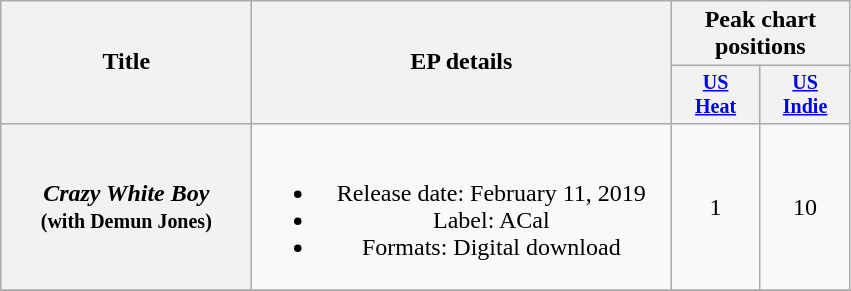<table class="wikitable plainrowheaders" style="text-align:center;">
<tr>
<th rowspan="2" style="width:10em;">Title</th>
<th rowspan="2" style="width:17em;">EP details</th>
<th colspan="2">Peak chart positions</th>
</tr>
<tr style="font-size:smaller;">
<th style="width:4em;"><a href='#'>US<br>Heat</a><br></th>
<th style="width:4em;"><a href='#'>US<br> Indie</a><br></th>
</tr>
<tr>
<th scope="row"><em>Crazy White Boy</em> <br><small>(with Demun Jones)</small></th>
<td><br><ul><li>Release date: February 11, 2019</li><li>Label: ACal</li><li>Formats: Digital download</li></ul></td>
<td>1</td>
<td>10</td>
</tr>
<tr>
</tr>
</table>
